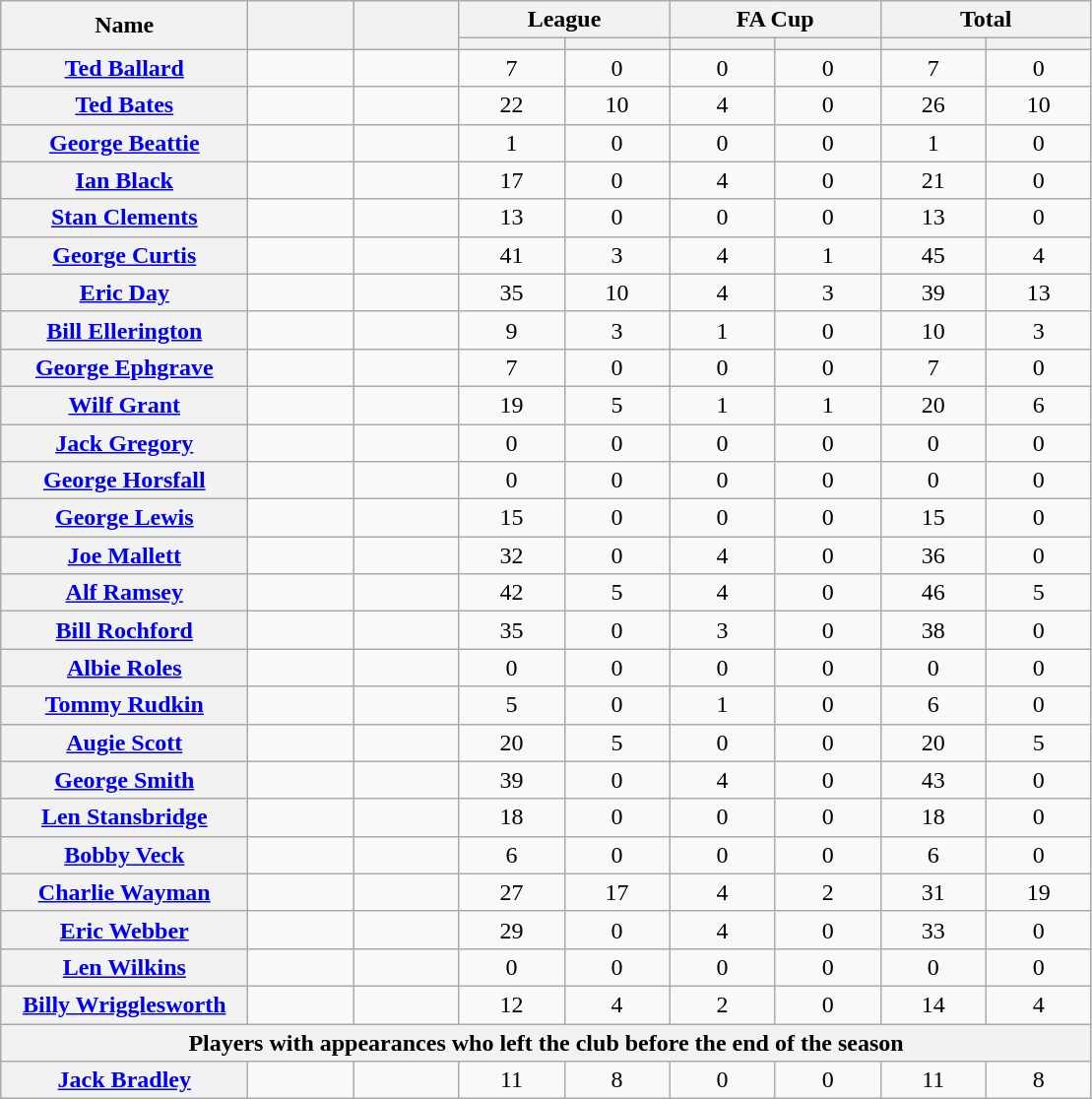<table class="wikitable plainrowheaders" style="text-align:center;">
<tr>
<th scope="col" rowspan="2" style="width:10em;">Name</th>
<th scope="col" rowspan="2" style="width:4em;"></th>
<th scope="col" rowspan="2" style="width:4em;"></th>
<th scope="col" colspan="2">League</th>
<th scope="col" colspan="2">FA Cup</th>
<th scope="col" colspan="2">Total</th>
</tr>
<tr>
<th scope="col" style="width:4em;"></th>
<th scope="col" style="width:4em;"></th>
<th scope="col" style="width:4em;"></th>
<th scope="col" style="width:4em;"></th>
<th scope="col" style="width:4em;"></th>
<th scope="col" style="width:4em;"></th>
</tr>
<tr>
<th scope="row"><a href='#'>Ted Ballard</a></th>
<td></td>
<td></td>
<td>7</td>
<td>0</td>
<td>0</td>
<td>0</td>
<td>7</td>
<td>0</td>
</tr>
<tr>
<th scope="row"><a href='#'>Ted Bates</a></th>
<td></td>
<td></td>
<td>22</td>
<td>10</td>
<td>4</td>
<td>0</td>
<td>26</td>
<td>10</td>
</tr>
<tr>
<th scope="row"><a href='#'>George Beattie</a></th>
<td></td>
<td></td>
<td>1</td>
<td>0</td>
<td>0</td>
<td>0</td>
<td>1</td>
<td>0</td>
</tr>
<tr>
<th scope="row"><a href='#'>Ian Black</a></th>
<td></td>
<td></td>
<td>17</td>
<td>0</td>
<td>4</td>
<td>0</td>
<td>21</td>
<td>0</td>
</tr>
<tr>
<th scope="row"><a href='#'>Stan Clements</a></th>
<td></td>
<td></td>
<td>13</td>
<td>0</td>
<td>0</td>
<td>0</td>
<td>13</td>
<td>0</td>
</tr>
<tr>
<th scope="row"><a href='#'>George Curtis</a></th>
<td></td>
<td></td>
<td>41</td>
<td>3</td>
<td>4</td>
<td>1</td>
<td>45</td>
<td>4</td>
</tr>
<tr>
<th scope="row"><a href='#'>Eric Day</a></th>
<td></td>
<td></td>
<td>35</td>
<td>10</td>
<td>4</td>
<td>3</td>
<td>39</td>
<td>13</td>
</tr>
<tr>
<th scope="row"><a href='#'>Bill Ellerington</a></th>
<td></td>
<td></td>
<td>9</td>
<td>3</td>
<td>1</td>
<td>0</td>
<td>10</td>
<td>3</td>
</tr>
<tr>
<th scope="row"><a href='#'>George Ephgrave</a></th>
<td></td>
<td></td>
<td>7</td>
<td>0</td>
<td>0</td>
<td>0</td>
<td>7</td>
<td>0</td>
</tr>
<tr>
<th scope="row"><a href='#'>Wilf Grant</a></th>
<td></td>
<td></td>
<td>19</td>
<td>5</td>
<td>1</td>
<td>1</td>
<td>20</td>
<td>6</td>
</tr>
<tr>
<th scope="row"><a href='#'>Jack Gregory</a></th>
<td></td>
<td></td>
<td>0</td>
<td>0</td>
<td>0</td>
<td>0</td>
<td>0</td>
<td>0</td>
</tr>
<tr>
<th scope="row"><a href='#'>George Horsfall</a></th>
<td></td>
<td></td>
<td>0</td>
<td>0</td>
<td>0</td>
<td>0</td>
<td>0</td>
<td>0</td>
</tr>
<tr>
<th scope="row"><a href='#'>George Lewis</a></th>
<td></td>
<td></td>
<td>15</td>
<td>0</td>
<td>0</td>
<td>0</td>
<td>15</td>
<td>0</td>
</tr>
<tr>
<th scope="row"><a href='#'>Joe Mallett</a></th>
<td></td>
<td></td>
<td>32</td>
<td>0</td>
<td>4</td>
<td>0</td>
<td>36</td>
<td>0</td>
</tr>
<tr>
<th scope="row"><a href='#'>Alf Ramsey</a></th>
<td></td>
<td></td>
<td>42</td>
<td>5</td>
<td>4</td>
<td>0</td>
<td>46</td>
<td>5</td>
</tr>
<tr>
<th scope="row"><a href='#'>Bill Rochford</a></th>
<td></td>
<td></td>
<td>35</td>
<td>0</td>
<td>3</td>
<td>0</td>
<td>38</td>
<td>0</td>
</tr>
<tr>
<th scope="row"><a href='#'>Albie Roles</a></th>
<td></td>
<td></td>
<td>0</td>
<td>0</td>
<td>0</td>
<td>0</td>
<td>0</td>
<td>0</td>
</tr>
<tr>
<th scope="row"><a href='#'>Tommy Rudkin</a></th>
<td></td>
<td></td>
<td>5</td>
<td>0</td>
<td>1</td>
<td>0</td>
<td>6</td>
<td>0</td>
</tr>
<tr>
<th scope="row"><a href='#'>Augie Scott</a></th>
<td></td>
<td></td>
<td>20</td>
<td>5</td>
<td>0</td>
<td>0</td>
<td>20</td>
<td>5</td>
</tr>
<tr>
<th scope="row"><a href='#'>George Smith</a></th>
<td></td>
<td></td>
<td>39</td>
<td>0</td>
<td>4</td>
<td>0</td>
<td>43</td>
<td>0</td>
</tr>
<tr>
<th scope="row"><a href='#'>Len Stansbridge</a></th>
<td></td>
<td></td>
<td>18</td>
<td>0</td>
<td>0</td>
<td>0</td>
<td>18</td>
<td>0</td>
</tr>
<tr>
<th scope="row"><a href='#'>Bobby Veck</a></th>
<td></td>
<td></td>
<td>6</td>
<td>0</td>
<td>0</td>
<td>0</td>
<td>6</td>
<td>0</td>
</tr>
<tr>
<th scope="row"><a href='#'>Charlie Wayman</a></th>
<td></td>
<td></td>
<td>27</td>
<td>17</td>
<td>4</td>
<td>2</td>
<td>31</td>
<td>19</td>
</tr>
<tr>
<th scope="row"><a href='#'>Eric Webber</a></th>
<td></td>
<td></td>
<td>29</td>
<td>0</td>
<td>4</td>
<td>0</td>
<td>33</td>
<td>0</td>
</tr>
<tr>
<th scope="row"><a href='#'>Len Wilkins</a></th>
<td></td>
<td></td>
<td>0</td>
<td>0</td>
<td>0</td>
<td>0</td>
<td>0</td>
<td>0</td>
</tr>
<tr>
<th scope="row"><a href='#'>Billy Wrigglesworth</a></th>
<td></td>
<td></td>
<td>12</td>
<td>4</td>
<td>2</td>
<td>0</td>
<td>14</td>
<td>4</td>
</tr>
<tr>
<th scope="col" colspan="9">Players with appearances who left the club before the end of the season</th>
</tr>
<tr>
<th scope="row"><a href='#'>Jack Bradley</a></th>
<td></td>
<td></td>
<td>11</td>
<td>8</td>
<td>0</td>
<td>0</td>
<td>11</td>
<td>8</td>
</tr>
</table>
